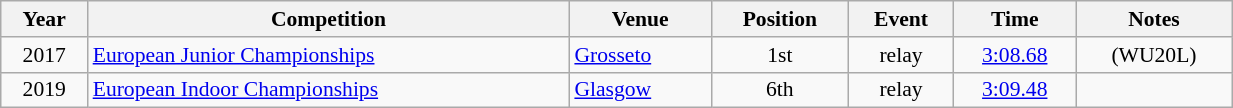<table class="wikitable sortable" width=65% style="font-size:90%; text-align:center;">
<tr>
<th>Year</th>
<th>Competition</th>
<th>Venue</th>
<th>Position</th>
<th>Event</th>
<th>Time</th>
<th>Notes</th>
</tr>
<tr>
<td>2017</td>
<td align=left><a href='#'>European Junior Championships</a></td>
<td align=left> <a href='#'>Grosseto</a></td>
<td>1st</td>
<td> relay</td>
<td><a href='#'>3:08.68</a></td>
<td>(WU20L)</td>
</tr>
<tr>
<td>2019</td>
<td align=left><a href='#'>European Indoor Championships</a></td>
<td align=left> <a href='#'>Glasgow</a></td>
<td>6th</td>
<td> relay</td>
<td><a href='#'>3:09.48</a></td>
<td></td>
</tr>
</table>
